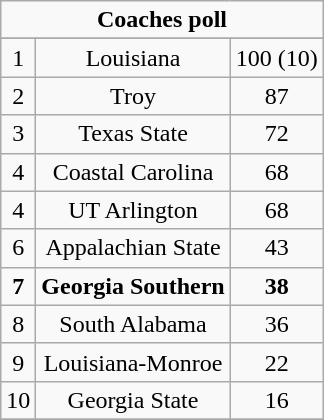<table class="wikitable">
<tr align="center">
<td align="center" Colspan="3"><strong>Coaches poll</strong></td>
</tr>
<tr align="center">
</tr>
<tr align="center">
<td>1</td>
<td>Louisiana</td>
<td>100 (10)</td>
</tr>
<tr align="center">
<td>2</td>
<td>Troy</td>
<td>87</td>
</tr>
<tr align="center">
<td>3</td>
<td>Texas State</td>
<td>72</td>
</tr>
<tr align="center">
<td>4</td>
<td>Coastal Carolina</td>
<td>68</td>
</tr>
<tr align="center">
<td>4</td>
<td>UT Arlington</td>
<td>68</td>
</tr>
<tr align="center">
<td>6</td>
<td>Appalachian State</td>
<td>43</td>
</tr>
<tr align="center">
<td><strong>7</strong></td>
<td><strong>Georgia Southern</strong></td>
<td><strong>38</strong></td>
</tr>
<tr align="center">
<td>8</td>
<td>South Alabama</td>
<td>36</td>
</tr>
<tr align="center">
<td>9</td>
<td>Louisiana-Monroe</td>
<td>22</td>
</tr>
<tr align="center">
<td>10</td>
<td>Georgia State</td>
<td>16</td>
</tr>
<tr align="center">
</tr>
</table>
